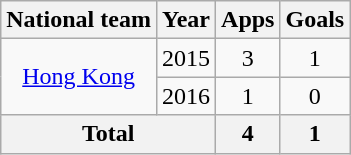<table class="wikitable" style="text-align:center">
<tr>
<th>National team</th>
<th>Year</th>
<th>Apps</th>
<th>Goals</th>
</tr>
<tr>
<td rowspan="2"><a href='#'>Hong Kong</a></td>
<td>2015</td>
<td>3</td>
<td>1</td>
</tr>
<tr>
<td>2016</td>
<td>1</td>
<td>0</td>
</tr>
<tr>
<th colspan=2>Total</th>
<th>4</th>
<th>1</th>
</tr>
</table>
